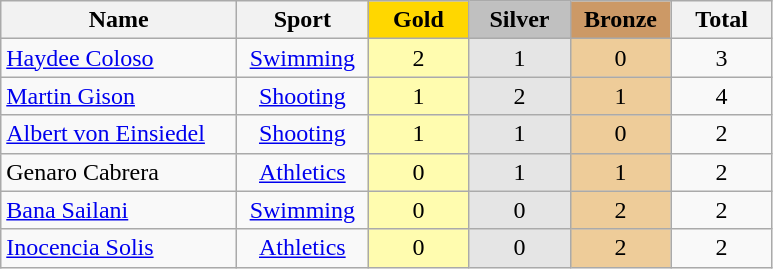<table class="wikitable" style="text-align:center;">
<tr>
<th width=150>Name</th>
<th width=80>Sport</th>
<td bgcolor=gold width=60><strong>Gold</strong></td>
<td bgcolor=silver width=60><strong>Silver</strong></td>
<td bgcolor=#cc9966 width=60><strong>Bronze</strong></td>
<th width=60>Total</th>
</tr>
<tr>
<td align=left><a href='#'>Haydee Coloso</a></td>
<td><a href='#'>Swimming</a></td>
<td bgcolor=#fffcaf>2</td>
<td bgcolor=#e5e5e5>1</td>
<td bgcolor=#eecc99>0</td>
<td>3</td>
</tr>
<tr>
<td align=left><a href='#'>Martin Gison</a></td>
<td><a href='#'>Shooting</a></td>
<td bgcolor=#fffcaf>1</td>
<td bgcolor=#e5e5e5>2</td>
<td bgcolor=#eecc99>1</td>
<td>4</td>
</tr>
<tr>
<td align=left><a href='#'>Albert von Einsiedel</a></td>
<td><a href='#'>Shooting</a></td>
<td bgcolor=#fffcaf>1</td>
<td bgcolor=#e5e5e5>1</td>
<td bgcolor=#eecc99>0</td>
<td>2</td>
</tr>
<tr>
<td align=left>Genaro Cabrera</td>
<td><a href='#'>Athletics</a></td>
<td bgcolor=#fffcaf>0</td>
<td bgcolor=#e5e5e5>1</td>
<td bgcolor=#eecc99>1</td>
<td>2</td>
</tr>
<tr>
<td align=left><a href='#'>Bana Sailani</a></td>
<td><a href='#'>Swimming</a></td>
<td bgcolor=#fffcaf>0</td>
<td bgcolor=#e5e5e5>0</td>
<td bgcolor=#eecc99>2</td>
<td>2</td>
</tr>
<tr>
<td align=left><a href='#'>Inocencia Solis</a></td>
<td><a href='#'>Athletics</a></td>
<td bgcolor=#fffcaf>0</td>
<td bgcolor=#e5e5e5>0</td>
<td bgcolor=#eecc99>2</td>
<td>2</td>
</tr>
</table>
